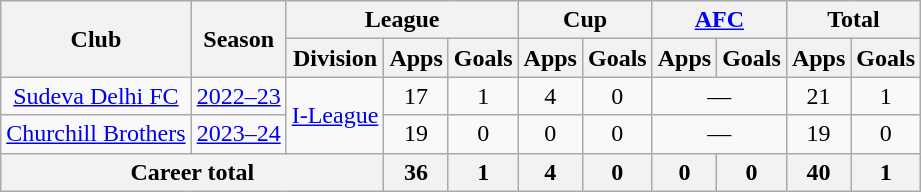<table class="wikitable" style="text-align: center;">
<tr>
<th rowspan="2">Club</th>
<th rowspan="2">Season</th>
<th colspan="3">League</th>
<th colspan="2">Cup</th>
<th colspan="2"><a href='#'>AFC</a></th>
<th colspan="2">Total</th>
</tr>
<tr>
<th>Division</th>
<th>Apps</th>
<th>Goals</th>
<th>Apps</th>
<th>Goals</th>
<th>Apps</th>
<th>Goals</th>
<th>Apps</th>
<th>Goals</th>
</tr>
<tr>
<td rowspan="1"><a href='#'>Sudeva Delhi FC</a></td>
<td><a href='#'>2022–23</a></td>
<td rowspan="2"><a href='#'>I-League</a></td>
<td>17</td>
<td>1</td>
<td>4</td>
<td>0</td>
<td colspan="2">—</td>
<td>21</td>
<td>1</td>
</tr>
<tr>
<td rowspan="1"><a href='#'>Churchill Brothers</a></td>
<td><a href='#'>2023–24</a></td>
<td>19</td>
<td>0</td>
<td>0</td>
<td>0</td>
<td colspan="2">—</td>
<td>19</td>
<td>0</td>
</tr>
<tr>
<th colspan="3">Career total</th>
<th>36</th>
<th>1</th>
<th>4</th>
<th>0</th>
<th>0</th>
<th>0</th>
<th>40</th>
<th>1</th>
</tr>
</table>
